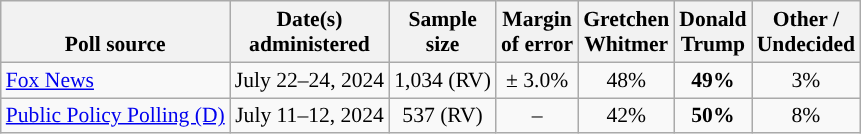<table class="wikitable sortable mw-datatable" style="font-size:90%;text-align:center;line-height:17px">
<tr valign=bottom>
<th>Poll source</th>
<th>Date(s)<br>administered</th>
<th>Sample<br>size</th>
<th>Margin<br>of error</th>
<th class="unsortable">Gretchen<br>Whitmer<br></th>
<th class="unsortable">Donald<br>Trump<br></th>
<th class="unsortable">Other /<br>Undecided</th>
</tr>
<tr>
<td style="text-align:left;"><a href='#'>Fox News</a></td>
<td data-sort-value="2024-07-26">July 22–24, 2024</td>
<td>1,034 (RV)</td>
<td>± 3.0%</td>
<td>48%</td>
<td style="background-color:"><strong>49%</strong></td>
<td>3%</td>
</tr>
<tr>
<td style="text-align:left;"><a href='#'>Public Policy Polling (D)</a></td>
<td data-sort-value="2024-07-22">July 11–12, 2024</td>
<td>537 (RV)</td>
<td>–</td>
<td>42%</td>
<td style="background-color:"><strong>50%</strong></td>
<td>8%</td>
</tr>
</table>
